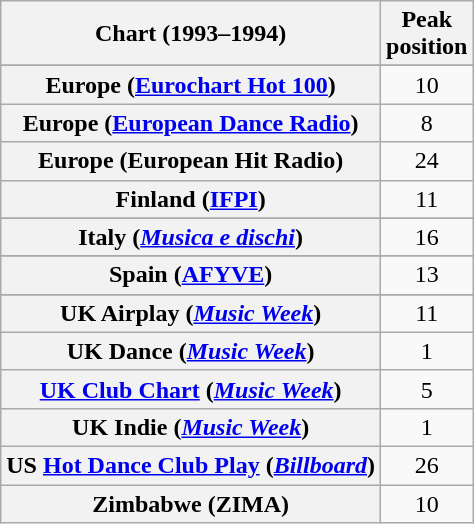<table class="wikitable sortable plainrowheaders" style="text-align:center">
<tr>
<th scope="col">Chart (1993–1994)</th>
<th scope="col">Peak<br>position</th>
</tr>
<tr>
</tr>
<tr>
</tr>
<tr>
</tr>
<tr>
</tr>
<tr>
<th scope="row">Europe (<a href='#'>Eurochart Hot 100</a>)</th>
<td>10</td>
</tr>
<tr>
<th scope="row">Europe (<a href='#'>European Dance Radio</a>)</th>
<td>8</td>
</tr>
<tr>
<th scope="row">Europe (European Hit Radio)</th>
<td>24</td>
</tr>
<tr>
<th scope="row">Finland (<a href='#'>IFPI</a>)</th>
<td>11</td>
</tr>
<tr>
</tr>
<tr>
</tr>
<tr>
<th scope="row">Italy (<em><a href='#'>Musica e dischi</a></em>)</th>
<td>16</td>
</tr>
<tr>
</tr>
<tr>
</tr>
<tr>
</tr>
<tr>
<th scope="row">Spain (<a href='#'>AFYVE</a>)</th>
<td>13</td>
</tr>
<tr>
</tr>
<tr>
</tr>
<tr>
</tr>
<tr>
<th scope="row">UK Airplay (<em><a href='#'>Music Week</a></em>)</th>
<td>11</td>
</tr>
<tr>
<th scope="row">UK Dance (<em><a href='#'>Music Week</a></em>)</th>
<td>1</td>
</tr>
<tr>
<th scope="row"><a href='#'>UK Club Chart</a> (<em><a href='#'>Music Week</a></em>)</th>
<td>5</td>
</tr>
<tr>
<th scope="row">UK Indie (<em><a href='#'>Music Week</a></em>)</th>
<td align=center>1</td>
</tr>
<tr>
<th scope="row">US <a href='#'>Hot Dance Club Play</a> (<em><a href='#'>Billboard</a></em>)</th>
<td>26</td>
</tr>
<tr>
<th scope="row">Zimbabwe (ZIMA)</th>
<td>10</td>
</tr>
</table>
